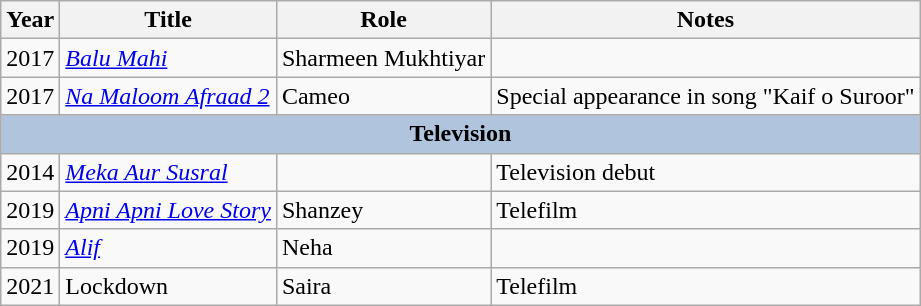<table class="wikitable">
<tr>
<th>Year</th>
<th>Title</th>
<th>Role</th>
<th>Notes</th>
</tr>
<tr>
<td>2017</td>
<td><em><a href='#'>Balu Mahi</a></em></td>
<td>Sharmeen Mukhtiyar</td>
<td></td>
</tr>
<tr>
<td>2017</td>
<td><em><a href='#'>Na Maloom Afraad 2</a></em></td>
<td>Cameo</td>
<td>Special appearance in song "Kaif o Suroor"</td>
</tr>
<tr style="background:#ccc; text-align:center;">
<th colspan="4" style="background: LightSteelBlue;">Television</th>
</tr>
<tr>
<td>2014</td>
<td><em><a href='#'>Meka Aur Susral</a></em></td>
<td></td>
<td>Television debut</td>
</tr>
<tr>
<td>2019</td>
<td><em><a href='#'>Apni Apni Love Story</a></em></td>
<td>Shanzey</td>
<td>Telefilm</td>
</tr>
<tr>
<td>2019</td>
<td><em><a href='#'>Alif</a></em></td>
<td>Neha</td>
<td></td>
</tr>
<tr>
<td>2021</td>
<td>Lockdown</td>
<td>Saira</td>
<td>Telefilm</td>
</tr>
</table>
